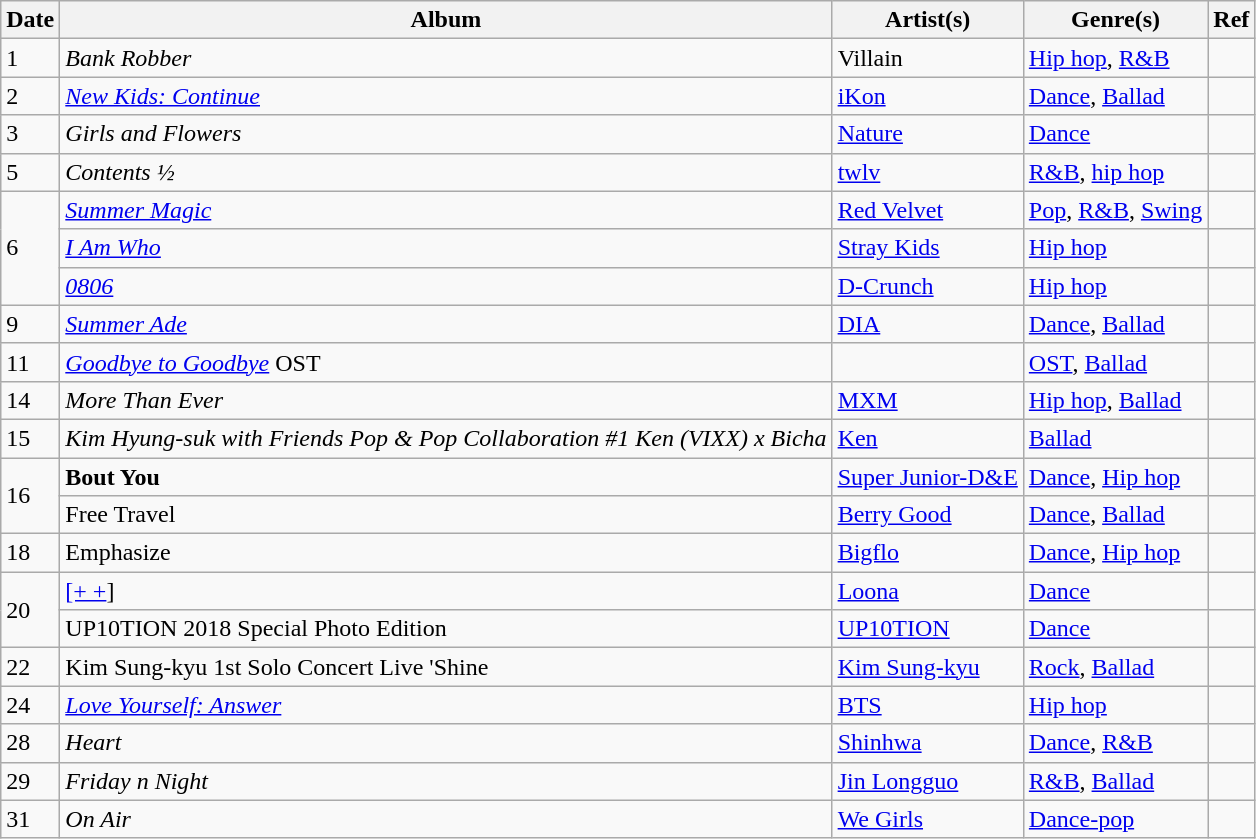<table class="wikitable">
<tr>
<th>Date</th>
<th>Album</th>
<th>Artist(s)</th>
<th>Genre(s)</th>
<th>Ref</th>
</tr>
<tr>
<td>1</td>
<td><em>Bank Robber</em></td>
<td>Villain</td>
<td><a href='#'>Hip hop</a>, <a href='#'>R&B</a></td>
<td></td>
</tr>
<tr>
<td>2</td>
<td><em><a href='#'>New Kids: Continue</a></em></td>
<td><a href='#'>iKon</a></td>
<td><a href='#'>Dance</a>, <a href='#'>Ballad</a></td>
<td></td>
</tr>
<tr>
<td>3</td>
<td><em>Girls and Flowers</em></td>
<td><a href='#'>Nature</a></td>
<td><a href='#'>Dance</a></td>
<td></td>
</tr>
<tr>
<td>5</td>
<td><em>Contents ½</em></td>
<td><a href='#'>twlv</a></td>
<td><a href='#'>R&B</a>, <a href='#'>hip hop</a></td>
<td></td>
</tr>
<tr>
<td rowspan="3">6</td>
<td><em><a href='#'>Summer Magic</a></em></td>
<td><a href='#'>Red Velvet</a></td>
<td><a href='#'>Pop</a>, <a href='#'>R&B</a>, <a href='#'>Swing</a></td>
<td></td>
</tr>
<tr>
<td><em><a href='#'>I Am Who</a></em></td>
<td><a href='#'>Stray Kids</a></td>
<td><a href='#'>Hip hop</a></td>
<td></td>
</tr>
<tr>
<td><em><a href='#'>0806</a></em></td>
<td><a href='#'>D-Crunch</a></td>
<td><a href='#'>Hip hop</a></td>
<td></td>
</tr>
<tr>
<td>9</td>
<td><em><a href='#'>Summer Ade</a></em></td>
<td><a href='#'>DIA</a></td>
<td><a href='#'>Dance</a>, <a href='#'>Ballad</a></td>
<td></td>
</tr>
<tr>
<td>11</td>
<td><em><a href='#'>Goodbye to Goodbye</a></em> OST</td>
<td></td>
<td><a href='#'>OST</a>, <a href='#'>Ballad</a></td>
<td></td>
</tr>
<tr>
<td>14</td>
<td><em>More Than Ever</em></td>
<td><a href='#'>MXM</a></td>
<td><a href='#'>Hip hop</a>, <a href='#'>Ballad</a></td>
<td></td>
</tr>
<tr>
<td>15</td>
<td><em>Kim Hyung-suk with Friends Pop & Pop Collaboration #1 Ken (VIXX) x Bicha</em></td>
<td><a href='#'>Ken</a></td>
<td><a href='#'>Ballad</a></td>
<td></td>
</tr>
<tr>
<td rowspan="2">16</td>
<td><strong>Bout You<em></td>
<td><a href='#'>Super Junior-D&E</a></td>
<td><a href='#'>Dance</a>, <a href='#'>Hip hop</a></td>
<td></td>
</tr>
<tr>
<td></em>Free Travel<em></td>
<td><a href='#'>Berry Good</a></td>
<td><a href='#'>Dance</a>, <a href='#'>Ballad</a></td>
<td></td>
</tr>
<tr>
<td>18</td>
<td></em>Emphasize<em></td>
<td><a href='#'>Bigflo</a></td>
<td><a href='#'>Dance</a>, <a href='#'>Hip hop</a></td>
<td></td>
</tr>
<tr>
<td rowspan="2">20</td>
<td></em><a href='#'>[+ +</a>]<em></td>
<td><a href='#'>Loona</a></td>
<td><a href='#'>Dance</a></td>
<td></td>
</tr>
<tr>
<td></em>UP10TION 2018 Special Photo Edition<em></td>
<td><a href='#'>UP10TION</a></td>
<td><a href='#'>Dance</a></td>
<td></td>
</tr>
<tr>
<td>22</td>
<td></em>Kim Sung-kyu 1st Solo Concert Live 'Shine</strong></td>
<td><a href='#'>Kim Sung-kyu</a></td>
<td><a href='#'>Rock</a>, <a href='#'>Ballad</a></td>
<td></td>
</tr>
<tr>
<td>24</td>
<td><em><a href='#'>Love Yourself: Answer</a></em></td>
<td><a href='#'>BTS</a></td>
<td><a href='#'>Hip hop</a></td>
<td></td>
</tr>
<tr>
<td>28</td>
<td><em>Heart</em></td>
<td><a href='#'>Shinhwa</a></td>
<td><a href='#'>Dance</a>, <a href='#'>R&B</a></td>
<td></td>
</tr>
<tr>
<td>29</td>
<td><em>Friday n Night</em></td>
<td><a href='#'>Jin Longguo</a></td>
<td><a href='#'>R&B</a>, <a href='#'>Ballad</a></td>
<td></td>
</tr>
<tr>
<td>31</td>
<td><em>On Air</em></td>
<td><a href='#'>We Girls</a></td>
<td><a href='#'>Dance-pop</a></td>
<td></td>
</tr>
</table>
